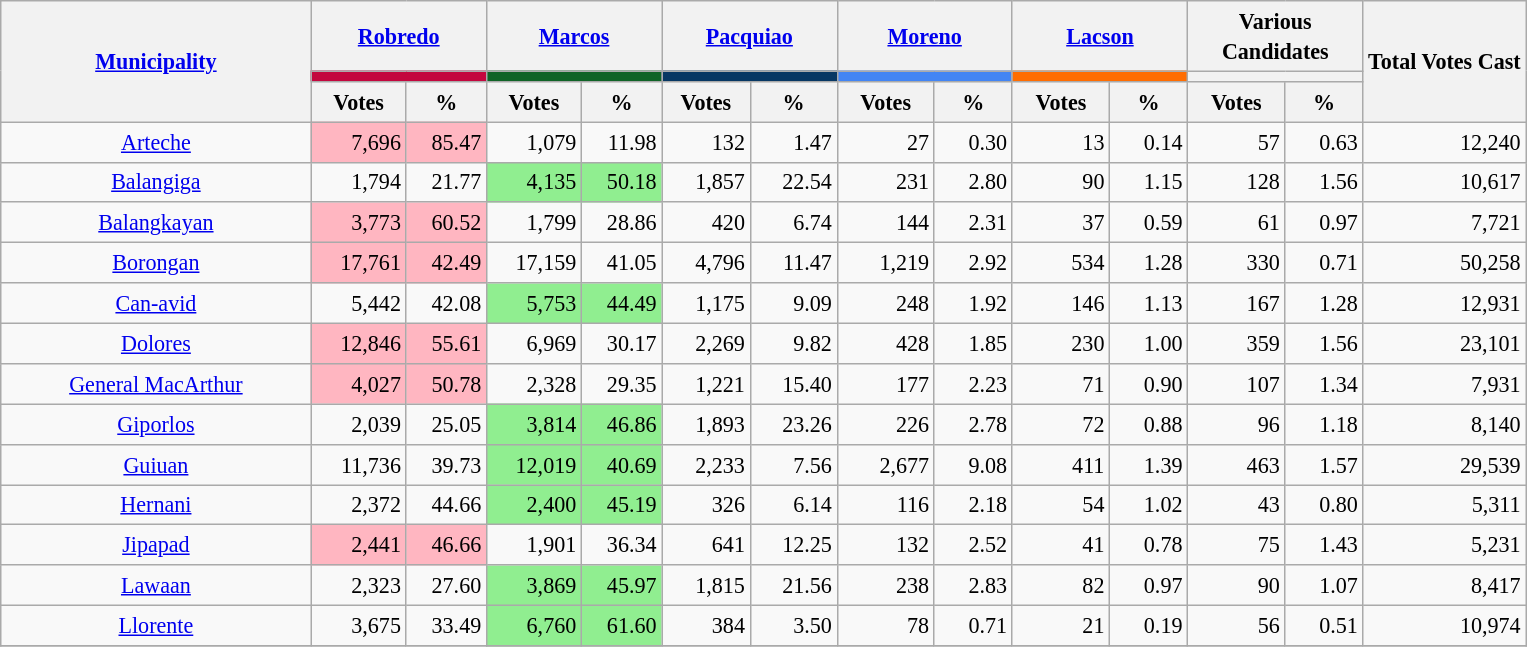<table class="wikitable sortable" style="text-align:right; font-size:92%; line-height:20px;">
<tr>
<th rowspan="3" width="200"><a href='#'>Municipality</a></th>
<th colspan="2" width="110"><a href='#'>Robredo</a></th>
<th colspan="2" width="110"><a href='#'>Marcos</a></th>
<th colspan="2" width="110"><a href='#'>Pacquiao</a></th>
<th colspan="2" width="110"><a href='#'>Moreno</a></th>
<th colspan="2" width="110"><a href='#'>Lacson</a></th>
<th colspan="2" width="110">Various Candidates</th>
<th rowspan="3">Total Votes Cast</th>
</tr>
<tr>
<th colspan="2" style="background:#c3073e;"></th>
<th colspan="2" style="background:#0f6326;"></th>
<th colspan="2" style="background:#073763;"></th>
<th colspan="2" style="background:#4285f4;"></th>
<th colspan="2" style="background:#ff6d01;"></th>
<th colspan="2"></th>
</tr>
<tr>
<th>Votes</th>
<th>%</th>
<th>Votes</th>
<th>%</th>
<th>Votes</th>
<th>%</th>
<th>Votes</th>
<th>%</th>
<th>Votes</th>
<th>%</th>
<th>Votes</th>
<th>%</th>
</tr>
<tr>
<td ! style="text-align:center"><a href='#'>Arteche</a></td>
<td ! style="background:#FFB6C1">7,696</td>
<td ! style="background:#FFB6C1">85.47</td>
<td>1,079</td>
<td>11.98</td>
<td>132</td>
<td>1.47</td>
<td>27</td>
<td>0.30</td>
<td>13</td>
<td>0.14</td>
<td>57</td>
<td>0.63</td>
<td>12,240</td>
</tr>
<tr>
<td ! style="text-align:center"><a href='#'>Balangiga</a></td>
<td>1,794</td>
<td>21.77</td>
<td ! style="background:#90EE90">4,135</td>
<td ! style="background:#90EE90">50.18</td>
<td>1,857</td>
<td>22.54</td>
<td>231</td>
<td>2.80</td>
<td>90</td>
<td>1.15</td>
<td>128</td>
<td>1.56</td>
<td>10,617</td>
</tr>
<tr>
<td ! style="text-align:center"><a href='#'>Balangkayan</a></td>
<td ! style="background:#FFB6C1">3,773</td>
<td ! style="background:#FFB6C1">60.52</td>
<td>1,799</td>
<td>28.86</td>
<td>420</td>
<td>6.74</td>
<td>144</td>
<td>2.31</td>
<td>37</td>
<td>0.59</td>
<td>61</td>
<td>0.97</td>
<td>7,721</td>
</tr>
<tr>
<td ! style="text-align:center"><a href='#'>Borongan</a></td>
<td ! style="background:#FFB6C1">17,761</td>
<td ! style="background:#FFB6C1">42.49</td>
<td>17,159</td>
<td>41.05</td>
<td>4,796</td>
<td>11.47</td>
<td>1,219</td>
<td>2.92</td>
<td>534</td>
<td>1.28</td>
<td>330</td>
<td>0.71</td>
<td>50,258</td>
</tr>
<tr>
<td ! style="text-align:center"><a href='#'>Can-avid</a></td>
<td>5,442</td>
<td>42.08</td>
<td ! style="background:#90EE90">5,753</td>
<td ! style="background:#90EE90">44.49</td>
<td>1,175</td>
<td>9.09</td>
<td>248</td>
<td>1.92</td>
<td>146</td>
<td>1.13</td>
<td>167</td>
<td>1.28</td>
<td>12,931</td>
</tr>
<tr>
<td ! style="text-align:center"><a href='#'>Dolores</a></td>
<td ! style="background:#FFB6C1">12,846</td>
<td ! style="background:#FFB6C1">55.61</td>
<td>6,969</td>
<td>30.17</td>
<td>2,269</td>
<td>9.82</td>
<td>428</td>
<td>1.85</td>
<td>230</td>
<td>1.00</td>
<td>359</td>
<td>1.56</td>
<td>23,101</td>
</tr>
<tr>
<td ! style="text-align:center"><a href='#'>General MacArthur</a></td>
<td ! style="background:#FFB6C1">4,027</td>
<td ! style="background:#FFB6C1">50.78</td>
<td>2,328</td>
<td>29.35</td>
<td>1,221</td>
<td>15.40</td>
<td>177</td>
<td>2.23</td>
<td>71</td>
<td>0.90</td>
<td>107</td>
<td>1.34</td>
<td>7,931</td>
</tr>
<tr>
<td ! style="text-align:center"><a href='#'>Giporlos</a></td>
<td>2,039</td>
<td>25.05</td>
<td ! style="background:#90EE90">3,814</td>
<td ! style="background:#90EE90">46.86</td>
<td>1,893</td>
<td>23.26</td>
<td>226</td>
<td>2.78</td>
<td>72</td>
<td>0.88</td>
<td>96</td>
<td>1.18</td>
<td>8,140</td>
</tr>
<tr>
<td ! style="text-align:center"><a href='#'>Guiuan</a></td>
<td>11,736</td>
<td>39.73</td>
<td ! style="background:#90EE90">12,019</td>
<td ! style="background:#90EE90">40.69</td>
<td>2,233</td>
<td>7.56</td>
<td>2,677</td>
<td>9.08</td>
<td>411</td>
<td>1.39</td>
<td>463</td>
<td>1.57</td>
<td>29,539</td>
</tr>
<tr>
<td ! style="text-align:center"><a href='#'>Hernani</a></td>
<td>2,372</td>
<td>44.66</td>
<td ! style="background:#90EE90">2,400</td>
<td ! style="background:#90EE90">45.19</td>
<td>326</td>
<td>6.14</td>
<td>116</td>
<td>2.18</td>
<td>54</td>
<td>1.02</td>
<td>43</td>
<td>0.80</td>
<td>5,311</td>
</tr>
<tr>
<td ! style="text-align:center"><a href='#'>Jipapad</a></td>
<td ! style="background:#FFB6C1">2,441</td>
<td ! style="background:#FFB6C1">46.66</td>
<td>1,901</td>
<td>36.34</td>
<td>641</td>
<td>12.25</td>
<td>132</td>
<td>2.52</td>
<td>41</td>
<td>0.78</td>
<td>75</td>
<td>1.43</td>
<td>5,231</td>
</tr>
<tr>
<td ! style="text-align:center"><a href='#'>Lawaan</a></td>
<td>2,323</td>
<td>27.60</td>
<td ! style="background:#90EE90">3,869</td>
<td ! style="background:#90EE90">45.97</td>
<td>1,815</td>
<td>21.56</td>
<td>238</td>
<td>2.83</td>
<td>82</td>
<td>0.97</td>
<td>90</td>
<td>1.07</td>
<td>8,417</td>
</tr>
<tr>
<td ! style="text-align:center"><a href='#'>Llorente</a></td>
<td>3,675</td>
<td>33.49</td>
<td ! style="background:#90EE90">6,760</td>
<td ! style="background:#90EE90">61.60</td>
<td>384</td>
<td>3.50</td>
<td>78</td>
<td>0.71</td>
<td>21</td>
<td>0.19</td>
<td>56</td>
<td>0.51</td>
<td>10,974</td>
</tr>
<tr>
</tr>
</table>
